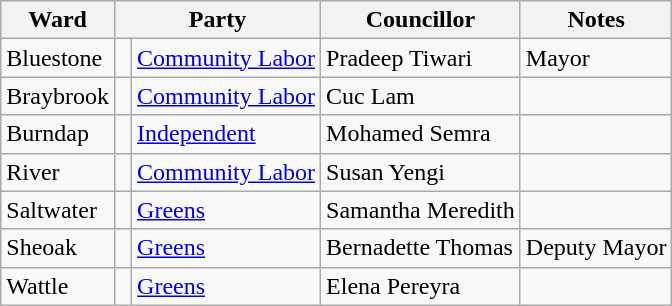<table class="wikitable">
<tr>
<th>Ward</th>
<th colspan="2">Party</th>
<th>Councillor</th>
<th>Notes</th>
</tr>
<tr>
<td>Bluestone</td>
<td> </td>
<td><a href='#'>Community Labor</a></td>
<td>Pradeep Tiwari</td>
<td>Mayor</td>
</tr>
<tr>
<td>Braybrook</td>
<td> </td>
<td><a href='#'>Community Labor</a></td>
<td>Cuc Lam</td>
<td></td>
</tr>
<tr>
<td>Burndap</td>
<td> </td>
<td><a href='#'> Independent</a></td>
<td>Mohamed Semra</td>
<td></td>
</tr>
<tr>
<td>River</td>
<td> </td>
<td><a href='#'>Community Labor</a></td>
<td>Susan Yengi</td>
<td></td>
</tr>
<tr>
<td>Saltwater</td>
<td> </td>
<td><a href='#'> Greens</a></td>
<td>Samantha Meredith</td>
<td></td>
</tr>
<tr>
<td>Sheoak</td>
<td> </td>
<td><a href='#'> Greens</a></td>
<td>Bernadette Thomas</td>
<td>Deputy Mayor</td>
</tr>
<tr>
<td>Wattle</td>
<td> </td>
<td><a href='#'> Greens</a></td>
<td>Elena Pereyra</td>
</tr>
</table>
